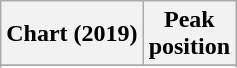<table class="wikitable sortable plainrowheaders" style="text-align:center">
<tr>
<th scope="col">Chart (2019)</th>
<th scope="col">Peak<br>position</th>
</tr>
<tr>
</tr>
<tr>
</tr>
</table>
